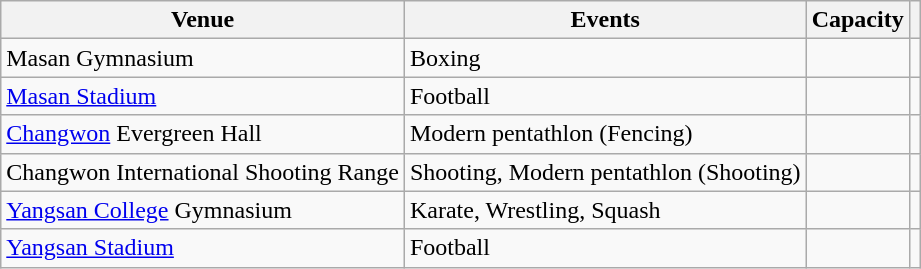<table class="wikitable">
<tr>
<th>Venue</th>
<th>Events</th>
<th>Capacity</th>
<th></th>
</tr>
<tr>
<td>Masan Gymnasium</td>
<td>Boxing</td>
<td></td>
<td></td>
</tr>
<tr>
<td><a href='#'>Masan Stadium</a></td>
<td>Football</td>
<td></td>
<td></td>
</tr>
<tr>
<td><a href='#'>Changwon</a> Evergreen Hall</td>
<td>Modern pentathlon (Fencing)</td>
<td></td>
<td></td>
</tr>
<tr>
<td>Changwon International Shooting Range</td>
<td>Shooting, Modern pentathlon (Shooting)</td>
<td></td>
<td></td>
</tr>
<tr>
<td><a href='#'>Yangsan College</a> Gymnasium</td>
<td>Karate, Wrestling, Squash</td>
<td></td>
<td></td>
</tr>
<tr>
<td><a href='#'>Yangsan Stadium</a></td>
<td>Football</td>
<td></td>
<td></td>
</tr>
</table>
